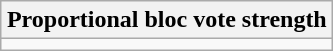<table class=wikitable style=float:right>
<tr>
<th>Proportional bloc vote strength</th>
</tr>
<tr>
<td></td>
</tr>
</table>
